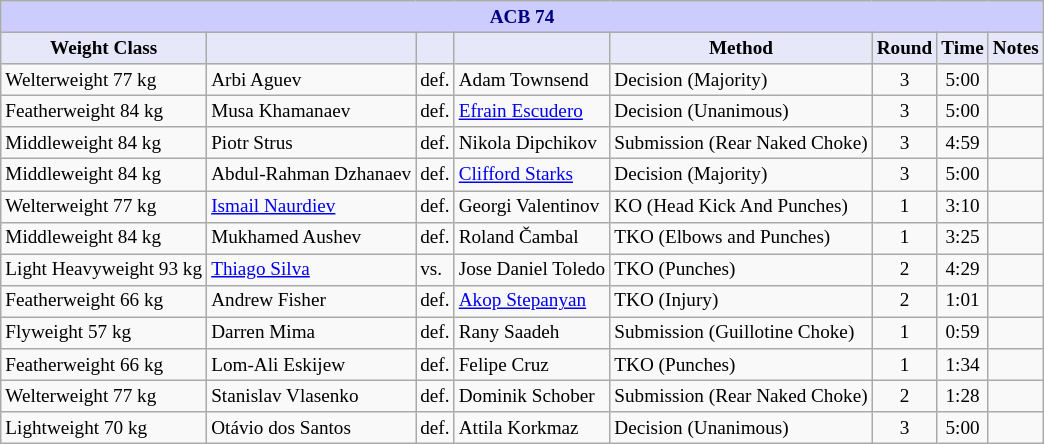<table class="wikitable" style="font-size: 80%;">
<tr>
<th colspan="8" style="background-color: #ccf; color: #000080; text-align: center;"><strong>ACB 74</strong></th>
</tr>
<tr>
<th colspan="1" style="background-color: #E6E8FA; color: #000000; text-align: center;">Weight Class</th>
<th colspan="1" style="background-color: #E6E8FA; color: #000000; text-align: center;"></th>
<th colspan="1" style="background-color: #E6E8FA; color: #000000; text-align: center;"></th>
<th colspan="1" style="background-color: #E6E8FA; color: #000000; text-align: center;"></th>
<th colspan="1" style="background-color: #E6E8FA; color: #000000; text-align: center;">Method</th>
<th colspan="1" style="background-color: #E6E8FA; color: #000000; text-align: center;">Round</th>
<th colspan="1" style="background-color: #E6E8FA; color: #000000; text-align: center;">Time</th>
<th colspan="1" style="background-color: #E6E8FA; color: #000000; text-align: center;">Notes</th>
</tr>
<tr>
<td>Welterweight 77 kg</td>
<td> Arbi Aguev</td>
<td>def.</td>
<td> Adam Townsend</td>
<td>Decision (Majority)</td>
<td align=center>3</td>
<td align=center>5:00</td>
<td></td>
</tr>
<tr>
<td>Featherweight 84 kg</td>
<td> Musa Khamanaev</td>
<td>def.</td>
<td> <a href='#'>Efrain Escudero</a></td>
<td>Decision (Unanimous)</td>
<td align=center>3</td>
<td align=center>5:00</td>
<td></td>
</tr>
<tr>
<td>Middleweight 84 kg</td>
<td> Piotr Strus</td>
<td>def.</td>
<td> Nikola Dipchikov</td>
<td>Submission (Rear Naked Choke)</td>
<td align=center>3</td>
<td align=center>4:59</td>
<td></td>
</tr>
<tr>
<td>Middleweight 84 kg</td>
<td> Abdul-Rahman Dzhanaev</td>
<td>def.</td>
<td> <a href='#'>Clifford Starks</a></td>
<td>Decision (Majority)</td>
<td align=center>3</td>
<td align=center>5:00</td>
<td></td>
</tr>
<tr>
<td>Welterweight 77 kg</td>
<td> <a href='#'>Ismail Naurdiev</a></td>
<td>def.</td>
<td> Georgi Valentinov</td>
<td>KO (Head Kick And Punches)</td>
<td align=center>1</td>
<td align=center>3:10</td>
<td></td>
</tr>
<tr>
<td>Middleweight 84 kg</td>
<td> Mukhamed Aushev</td>
<td>def.</td>
<td> Roland Čambal</td>
<td>TKO (Elbows and Punches)</td>
<td align=center>1</td>
<td align=center>3:25</td>
<td></td>
</tr>
<tr>
<td>Light Heavyweight 93 kg</td>
<td> <a href='#'>Thiago Silva</a></td>
<td>vs.</td>
<td> Jose Daniel Toledo</td>
<td>TKO (Punches)</td>
<td align=center>2</td>
<td align=center>4:29</td>
<td></td>
</tr>
<tr>
<td>Featherweight 66 kg</td>
<td> Andrew Fisher</td>
<td>def.</td>
<td> <a href='#'>Akop Stepanyan</a></td>
<td>TKO (Injury)</td>
<td align=center>2</td>
<td align=center>1:01</td>
<td></td>
</tr>
<tr>
<td>Flyweight 57 kg</td>
<td> Darren Mima</td>
<td>def.</td>
<td> Rany Saadeh</td>
<td>Submission (Guillotine Choke)</td>
<td align=center>1</td>
<td align=center>0:59</td>
<td></td>
</tr>
<tr>
<td>Featherweight 66 kg</td>
<td> Lom-Ali Eskijew</td>
<td>def.</td>
<td> Felipe Cruz</td>
<td>TKO (Punches)</td>
<td align=center>1</td>
<td align=center>1:34</td>
<td></td>
</tr>
<tr>
<td>Welterweight 77 kg</td>
<td> Stanislav Vlasenko</td>
<td>def.</td>
<td> Dominik Schober</td>
<td>Submission (Rear Naked Choke)</td>
<td align=center>2</td>
<td align=center>1:28</td>
<td></td>
</tr>
<tr>
<td>Lightweight 70 kg</td>
<td> Otávio dos Santos</td>
<td>def.</td>
<td> Attila Korkmaz</td>
<td>Decision (Unanimous)</td>
<td align=center>3</td>
<td align=center>5:00</td>
<td></td>
</tr>
</table>
